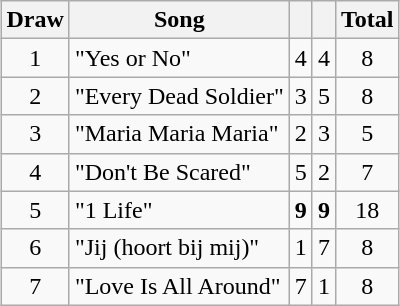<table class="wikitable plainrowheaders" style="margin: 1em auto 1em auto; text-align:center;">
<tr>
<th>Draw</th>
<th>Song</th>
<th></th>
<th></th>
<th>Total</th>
</tr>
<tr>
<td>1</td>
<td align="left">"Yes or No"</td>
<td>4</td>
<td>4</td>
<td>8</td>
</tr>
<tr>
<td>2</td>
<td align="left">"Every Dead Soldier"</td>
<td>3</td>
<td>5</td>
<td>8</td>
</tr>
<tr>
<td>3</td>
<td align="left">"Maria Maria Maria"</td>
<td>2</td>
<td>3</td>
<td>5</td>
</tr>
<tr>
<td>4</td>
<td align="left">"Don't Be Scared"</td>
<td>5</td>
<td>2</td>
<td>7</td>
</tr>
<tr>
<td>5</td>
<td align="left">"1 Life"</td>
<td><strong>9</strong></td>
<td><strong>9</strong></td>
<td>18</td>
</tr>
<tr>
<td>6</td>
<td align="left">"Jij (hoort bij mij)"</td>
<td>1</td>
<td>7</td>
<td>8</td>
</tr>
<tr>
<td>7</td>
<td align="left">"Love Is All Around"</td>
<td>7</td>
<td>1</td>
<td>8</td>
</tr>
</table>
